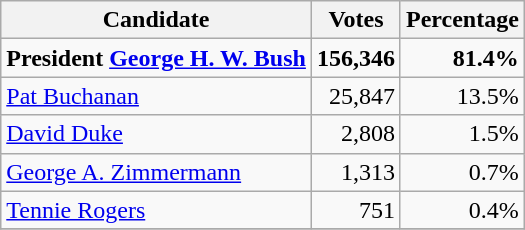<table class="wikitable" style="text-align:right;">
<tr>
<th>Candidate</th>
<th>Votes</th>
<th>Percentage</th>
</tr>
<tr>
<td style="text-align:left;"><strong>President <a href='#'>George H. W. Bush</a></strong></td>
<td><strong>156,346</strong></td>
<td><strong>81.4%</strong></td>
</tr>
<tr>
<td style="text-align:left;"><a href='#'>Pat Buchanan</a></td>
<td>25,847</td>
<td>13.5%</td>
</tr>
<tr>
<td style="text-align:left;"><a href='#'>David Duke</a></td>
<td>2,808</td>
<td>1.5%</td>
</tr>
<tr>
<td style="text-align:left;"><a href='#'>George A. Zimmermann</a></td>
<td>1,313</td>
<td>0.7%</td>
</tr>
<tr>
<td style="text-align:left;"><a href='#'>Tennie Rogers</a></td>
<td>751</td>
<td>0.4%</td>
</tr>
<tr>
</tr>
</table>
